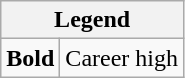<table class="wikitable mw-collapsible mw-collapsed">
<tr>
<th colspan="2">Legend</th>
</tr>
<tr>
<td><strong>Bold</strong></td>
<td>Career high</td>
</tr>
</table>
